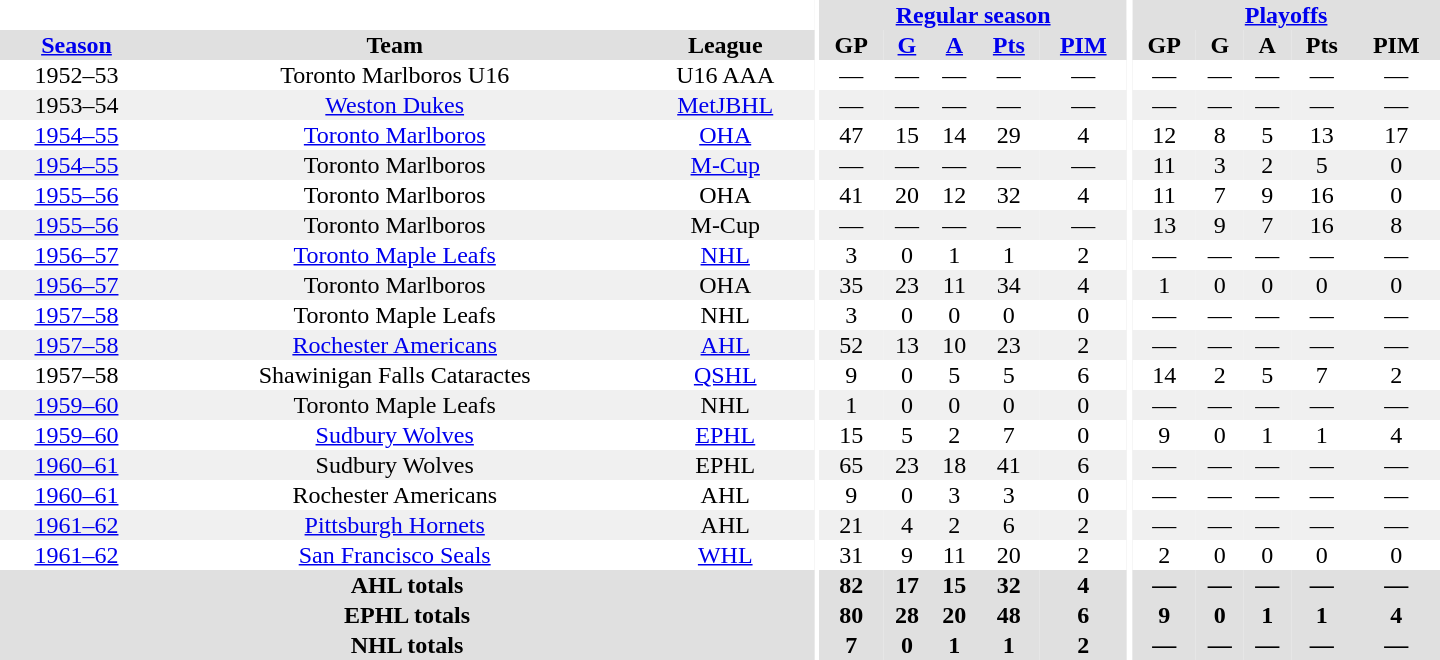<table border="0" cellpadding="1" cellspacing="0" style="text-align:center; width:60em">
<tr bgcolor="#e0e0e0">
<th colspan="3" bgcolor="#ffffff"></th>
<th rowspan="100" bgcolor="#ffffff"></th>
<th colspan="5"><a href='#'>Regular season</a></th>
<th rowspan="100" bgcolor="#ffffff"></th>
<th colspan="5"><a href='#'>Playoffs</a></th>
</tr>
<tr bgcolor="#e0e0e0">
<th><a href='#'>Season</a></th>
<th>Team</th>
<th>League</th>
<th>GP</th>
<th><a href='#'>G</a></th>
<th><a href='#'>A</a></th>
<th><a href='#'>Pts</a></th>
<th><a href='#'>PIM</a></th>
<th>GP</th>
<th>G</th>
<th>A</th>
<th>Pts</th>
<th>PIM</th>
</tr>
<tr>
<td>1952–53</td>
<td>Toronto Marlboros U16</td>
<td>U16 AAA</td>
<td>—</td>
<td>—</td>
<td>—</td>
<td>—</td>
<td>—</td>
<td>—</td>
<td>—</td>
<td>—</td>
<td>—</td>
<td>—</td>
</tr>
<tr bgcolor="#f0f0f0">
<td>1953–54</td>
<td><a href='#'>Weston Dukes</a></td>
<td><a href='#'>MetJBHL</a></td>
<td>—</td>
<td>—</td>
<td>—</td>
<td>—</td>
<td>—</td>
<td>—</td>
<td>—</td>
<td>—</td>
<td>—</td>
<td>—</td>
</tr>
<tr>
<td><a href='#'>1954–55</a></td>
<td><a href='#'>Toronto Marlboros</a></td>
<td><a href='#'>OHA</a></td>
<td>47</td>
<td>15</td>
<td>14</td>
<td>29</td>
<td>4</td>
<td>12</td>
<td>8</td>
<td>5</td>
<td>13</td>
<td>17</td>
</tr>
<tr bgcolor="#f0f0f0">
<td><a href='#'>1954–55</a></td>
<td>Toronto Marlboros</td>
<td><a href='#'>M-Cup</a></td>
<td>—</td>
<td>—</td>
<td>—</td>
<td>—</td>
<td>—</td>
<td>11</td>
<td>3</td>
<td>2</td>
<td>5</td>
<td>0</td>
</tr>
<tr>
<td><a href='#'>1955–56</a></td>
<td>Toronto Marlboros</td>
<td>OHA</td>
<td>41</td>
<td>20</td>
<td>12</td>
<td>32</td>
<td>4</td>
<td>11</td>
<td>7</td>
<td>9</td>
<td>16</td>
<td>0</td>
</tr>
<tr bgcolor="#f0f0f0">
<td><a href='#'>1955–56</a></td>
<td>Toronto Marlboros</td>
<td>M-Cup</td>
<td>—</td>
<td>—</td>
<td>—</td>
<td>—</td>
<td>—</td>
<td>13</td>
<td>9</td>
<td>7</td>
<td>16</td>
<td>8</td>
</tr>
<tr>
<td><a href='#'>1956–57</a></td>
<td><a href='#'>Toronto Maple Leafs</a></td>
<td><a href='#'>NHL</a></td>
<td>3</td>
<td>0</td>
<td>1</td>
<td>1</td>
<td>2</td>
<td>—</td>
<td>—</td>
<td>—</td>
<td>—</td>
<td>—</td>
</tr>
<tr bgcolor="#f0f0f0">
<td><a href='#'>1956–57</a></td>
<td>Toronto Marlboros</td>
<td>OHA</td>
<td>35</td>
<td>23</td>
<td>11</td>
<td>34</td>
<td>4</td>
<td>1</td>
<td>0</td>
<td>0</td>
<td>0</td>
<td>0</td>
</tr>
<tr>
<td><a href='#'>1957–58</a></td>
<td>Toronto Maple Leafs</td>
<td>NHL</td>
<td>3</td>
<td>0</td>
<td>0</td>
<td>0</td>
<td>0</td>
<td>—</td>
<td>—</td>
<td>—</td>
<td>—</td>
<td>—</td>
</tr>
<tr bgcolor="#f0f0f0">
<td><a href='#'>1957–58</a></td>
<td><a href='#'>Rochester Americans</a></td>
<td><a href='#'>AHL</a></td>
<td>52</td>
<td>13</td>
<td>10</td>
<td>23</td>
<td>2</td>
<td>—</td>
<td>—</td>
<td>—</td>
<td>—</td>
<td>—</td>
</tr>
<tr>
<td>1957–58</td>
<td>Shawinigan Falls Cataractes</td>
<td><a href='#'>QSHL</a></td>
<td>9</td>
<td>0</td>
<td>5</td>
<td>5</td>
<td>6</td>
<td>14</td>
<td>2</td>
<td>5</td>
<td>7</td>
<td>2</td>
</tr>
<tr bgcolor="#f0f0f0">
<td><a href='#'>1959–60</a></td>
<td>Toronto Maple Leafs</td>
<td>NHL</td>
<td>1</td>
<td>0</td>
<td>0</td>
<td>0</td>
<td>0</td>
<td>—</td>
<td>—</td>
<td>—</td>
<td>—</td>
<td>—</td>
</tr>
<tr>
<td><a href='#'>1959–60</a></td>
<td><a href='#'>Sudbury Wolves</a></td>
<td><a href='#'>EPHL</a></td>
<td>15</td>
<td>5</td>
<td>2</td>
<td>7</td>
<td>0</td>
<td>9</td>
<td>0</td>
<td>1</td>
<td>1</td>
<td>4</td>
</tr>
<tr bgcolor="#f0f0f0">
<td><a href='#'>1960–61</a></td>
<td>Sudbury Wolves</td>
<td>EPHL</td>
<td>65</td>
<td>23</td>
<td>18</td>
<td>41</td>
<td>6</td>
<td>—</td>
<td>—</td>
<td>—</td>
<td>—</td>
<td>—</td>
</tr>
<tr>
<td><a href='#'>1960–61</a></td>
<td>Rochester Americans</td>
<td>AHL</td>
<td>9</td>
<td>0</td>
<td>3</td>
<td>3</td>
<td>0</td>
<td>—</td>
<td>—</td>
<td>—</td>
<td>—</td>
<td>—</td>
</tr>
<tr bgcolor="#f0f0f0">
<td><a href='#'>1961–62</a></td>
<td><a href='#'>Pittsburgh Hornets</a></td>
<td>AHL</td>
<td>21</td>
<td>4</td>
<td>2</td>
<td>6</td>
<td>2</td>
<td>—</td>
<td>—</td>
<td>—</td>
<td>—</td>
<td>—</td>
</tr>
<tr>
<td><a href='#'>1961–62</a></td>
<td><a href='#'>San Francisco Seals</a></td>
<td><a href='#'>WHL</a></td>
<td>31</td>
<td>9</td>
<td>11</td>
<td>20</td>
<td>2</td>
<td>2</td>
<td>0</td>
<td>0</td>
<td>0</td>
<td>0</td>
</tr>
<tr bgcolor="#e0e0e0">
<th colspan="3">AHL totals</th>
<th>82</th>
<th>17</th>
<th>15</th>
<th>32</th>
<th>4</th>
<th>—</th>
<th>—</th>
<th>—</th>
<th>—</th>
<th>—</th>
</tr>
<tr bgcolor="#e0e0e0">
<th colspan="3">EPHL totals</th>
<th>80</th>
<th>28</th>
<th>20</th>
<th>48</th>
<th>6</th>
<th>9</th>
<th>0</th>
<th>1</th>
<th>1</th>
<th>4</th>
</tr>
<tr bgcolor="#e0e0e0">
<th colspan="3">NHL totals</th>
<th>7</th>
<th>0</th>
<th>1</th>
<th>1</th>
<th>2</th>
<th>—</th>
<th>—</th>
<th>—</th>
<th>—</th>
<th>—</th>
</tr>
</table>
